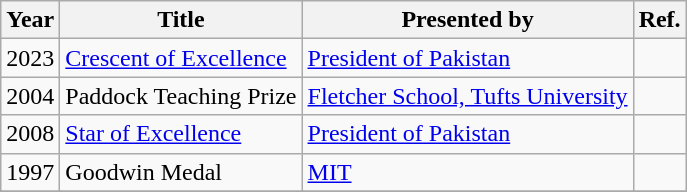<table class="wikitable">
<tr>
<th>Year</th>
<th>Title</th>
<th>Presented by</th>
<th><abbr>Ref.</abbr></th>
</tr>
<tr>
<td>2023</td>
<td><a href='#'>Crescent of Excellence</a></td>
<td><a href='#'>President of Pakistan</a></td>
<td></td>
</tr>
<tr>
<td>2004</td>
<td>Paddock Teaching Prize</td>
<td><a href='#'>Fletcher School, Tufts University</a></td>
<td></td>
</tr>
<tr>
<td>2008</td>
<td><a href='#'>Star of Excellence</a></td>
<td><a href='#'>President of Pakistan</a></td>
<td></td>
</tr>
<tr>
<td>1997</td>
<td>Goodwin Medal</td>
<td><a href='#'>MIT</a></td>
<td></td>
</tr>
<tr>
</tr>
</table>
